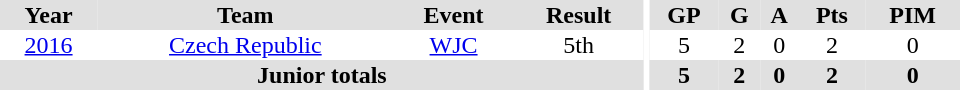<table border="0" cellpadding="1" cellspacing="0" ID="Table3" style="text-align:center; width:40em">
<tr ALIGN="center" bgcolor="#e0e0e0">
<th>Year</th>
<th>Team</th>
<th>Event</th>
<th>Result</th>
<th rowspan="99" bgcolor="#ffffff"></th>
<th>GP</th>
<th>G</th>
<th>A</th>
<th>Pts</th>
<th>PIM</th>
</tr>
<tr>
<td><a href='#'>2016</a></td>
<td><a href='#'>Czech Republic</a></td>
<td><a href='#'>WJC</a></td>
<td>5th</td>
<td>5</td>
<td>2</td>
<td>0</td>
<td>2</td>
<td>0</td>
</tr>
<tr bgcolor="#e0e0e0">
<th colspan="4">Junior totals</th>
<th>5</th>
<th>2</th>
<th>0</th>
<th>2</th>
<th>0</th>
</tr>
</table>
